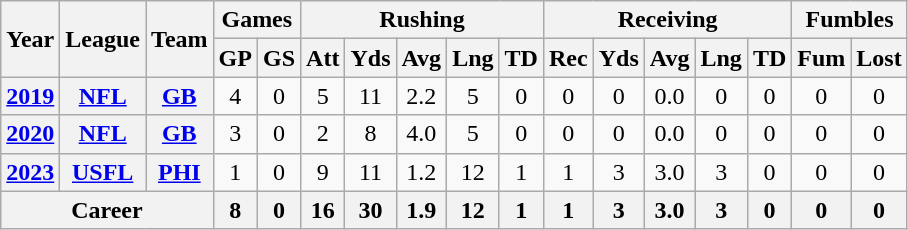<table class="wikitable" style="text-align: center;">
<tr>
<th rowspan="2">Year</th>
<th rowspan="2">League</th>
<th rowspan="2">Team</th>
<th colspan="2">Games</th>
<th colspan="5">Rushing</th>
<th colspan="5">Receiving</th>
<th colspan="2">Fumbles</th>
</tr>
<tr>
<th>GP</th>
<th>GS</th>
<th>Att</th>
<th>Yds</th>
<th>Avg</th>
<th>Lng</th>
<th>TD</th>
<th>Rec</th>
<th>Yds</th>
<th>Avg</th>
<th>Lng</th>
<th>TD</th>
<th>Fum</th>
<th>Lost</th>
</tr>
<tr>
<th><a href='#'>2019</a></th>
<th><a href='#'>NFL</a></th>
<th><a href='#'>GB</a></th>
<td>4</td>
<td>0</td>
<td>5</td>
<td>11</td>
<td>2.2</td>
<td>5</td>
<td>0</td>
<td>0</td>
<td>0</td>
<td>0.0</td>
<td>0</td>
<td>0</td>
<td>0</td>
<td>0</td>
</tr>
<tr>
<th><a href='#'>2020</a></th>
<th><a href='#'>NFL</a></th>
<th><a href='#'>GB</a></th>
<td>3</td>
<td>0</td>
<td>2</td>
<td>8</td>
<td>4.0</td>
<td>5</td>
<td>0</td>
<td>0</td>
<td>0</td>
<td>0.0</td>
<td>0</td>
<td>0</td>
<td>0</td>
<td>0</td>
</tr>
<tr>
<th><a href='#'>2023</a></th>
<th><a href='#'>USFL</a></th>
<th><a href='#'>PHI</a></th>
<td>1</td>
<td>0</td>
<td>9</td>
<td>11</td>
<td>1.2</td>
<td>12</td>
<td>1</td>
<td>1</td>
<td>3</td>
<td>3.0</td>
<td>3</td>
<td>0</td>
<td>0</td>
<td>0</td>
</tr>
<tr>
<th colspan="3">Career </th>
<th>8</th>
<th>0</th>
<th>16</th>
<th>30</th>
<th>1.9</th>
<th>12</th>
<th>1</th>
<th>1</th>
<th>3</th>
<th>3.0</th>
<th>3</th>
<th>0</th>
<th>0</th>
<th>0</th>
</tr>
</table>
